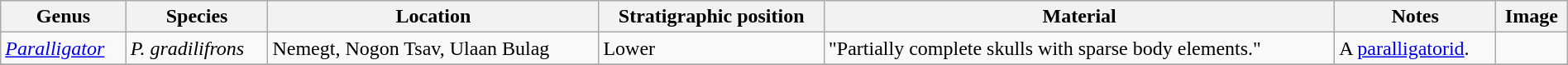<table class="wikitable" align="center" width="100%">
<tr>
<th>Genus</th>
<th>Species</th>
<th>Location</th>
<th>Stratigraphic position</th>
<th>Material</th>
<th>Notes</th>
<th>Image</th>
</tr>
<tr>
<td><em><a href='#'>Paralligator</a></em></td>
<td><em>P. gradilifrons</em></td>
<td>Nemegt, Nogon Tsav, Ulaan Bulag</td>
<td>Lower</td>
<td>"Partially complete skulls with sparse body elements."</td>
<td>A <a href='#'>paralligatorid</a>.</td>
<td></td>
</tr>
<tr>
</tr>
</table>
